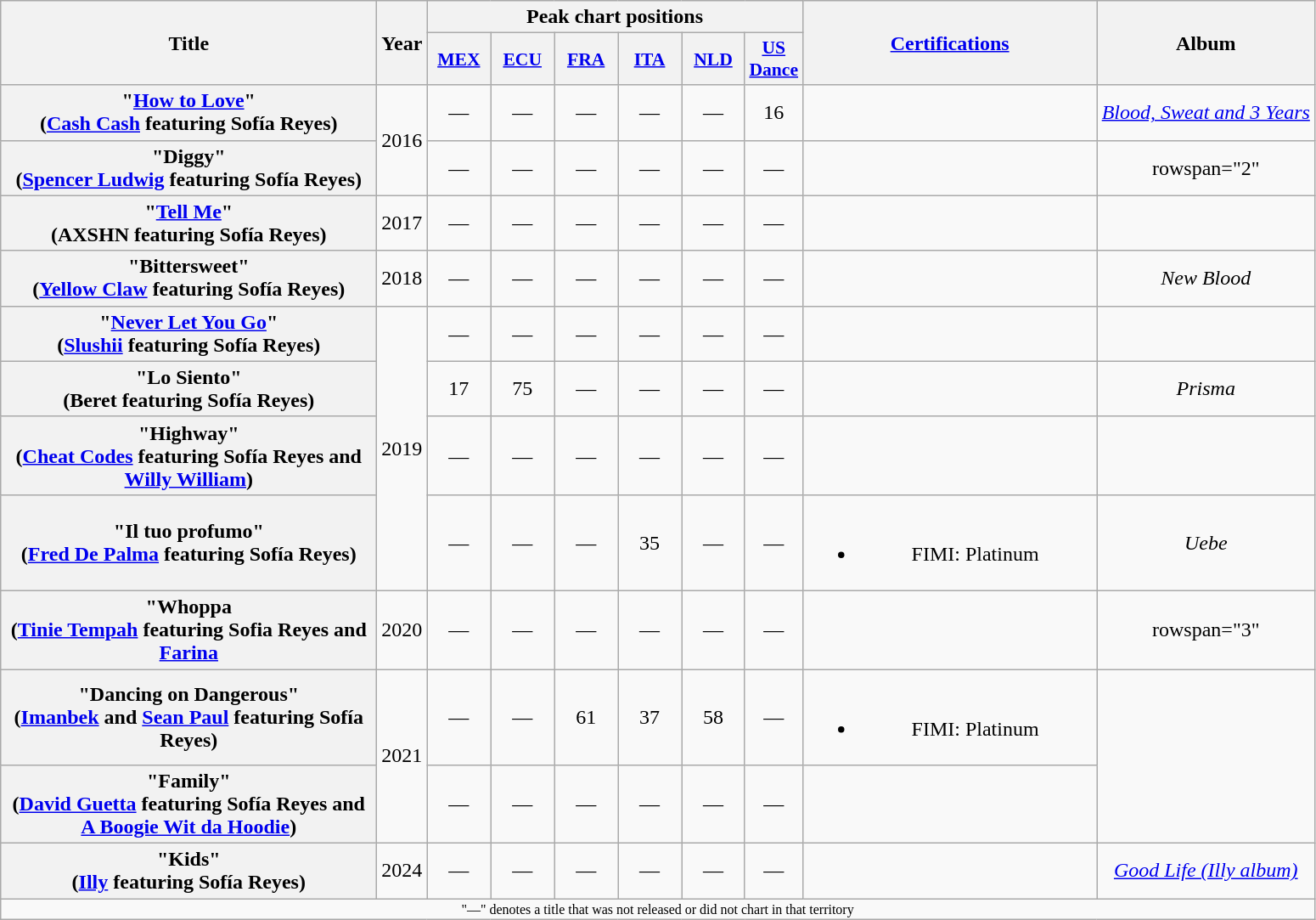<table class="wikitable plainrowheaders" style="text-align:center;">
<tr>
<th scope="col" rowspan="2" style="width:18em;">Title</th>
<th scope="col" rowspan="2">Year</th>
<th scope="col" colspan="6">Peak chart positions</th>
<th scope="col" rowspan="2" style="width:14em;"><a href='#'>Certifications</a></th>
<th scope="col" rowspan="2">Album</th>
</tr>
<tr>
<th scope="col" style="width:3em;font-size:90%;"><a href='#'>MEX</a><br></th>
<th scope="col" style="width:3em;font-size:90%;"><a href='#'>ECU</a><br></th>
<th scope="col" style="width:3em;font-size:90%;"><a href='#'>FRA</a><br></th>
<th scope="col" style="width:3em;font-size:90%;"><a href='#'>ITA</a><br></th>
<th scope="col" style="width:3em;font-size:90%;"><a href='#'>NLD</a><br></th>
<th scope="col" style="width:2.5em;font-size:90%;"><a href='#'>US<br>Dance</a><br></th>
</tr>
<tr>
<th scope="row">"<a href='#'>How to Love</a>" <br><span>(<a href='#'>Cash Cash</a> featuring Sofía Reyes)</span></th>
<td rowspan="2">2016</td>
<td>—</td>
<td>—</td>
<td>—</td>
<td>—</td>
<td>—</td>
<td>16</td>
<td></td>
<td><em><a href='#'>Blood, Sweat and 3 Years </a></em></td>
</tr>
<tr>
<th scope="row">"Diggy" <br><span>(<a href='#'>Spencer Ludwig</a> featuring Sofía Reyes)</span></th>
<td>—</td>
<td>—</td>
<td>—</td>
<td>—</td>
<td>—</td>
<td>—</td>
<td></td>
<td>rowspan="2" </td>
</tr>
<tr>
<th scope="row">"<a href='#'>Tell Me</a>"<br><span>(AXSHN featuring Sofía Reyes)</span></th>
<td>2017</td>
<td>—</td>
<td>—</td>
<td>—</td>
<td>—</td>
<td>—</td>
<td>—</td>
<td></td>
</tr>
<tr>
<th scope="row">"Bittersweet"<br><span>(<a href='#'>Yellow Claw</a> featuring Sofía Reyes)</span></th>
<td>2018</td>
<td>—</td>
<td>—</td>
<td>—</td>
<td>—</td>
<td>—</td>
<td>—</td>
<td></td>
<td><em>New Blood</em></td>
</tr>
<tr>
<th scope="row">"<a href='#'>Never Let You Go</a>" <br><span>(<a href='#'>Slushii</a> featuring Sofía Reyes)</span></th>
<td rowspan="4">2019</td>
<td>—</td>
<td>—</td>
<td>—</td>
<td>—</td>
<td>—</td>
<td>—</td>
<td></td>
<td></td>
</tr>
<tr>
<th scope="row">"Lo Siento" <br><span>(Beret featuring Sofía Reyes)</span></th>
<td>17</td>
<td>75</td>
<td>—</td>
<td>—</td>
<td>—</td>
<td>—</td>
<td></td>
<td><em>Prisma</em></td>
</tr>
<tr>
<th scope="row">"Highway" <br><span>(<a href='#'>Cheat Codes</a> featuring Sofía Reyes and <a href='#'>Willy William</a>)</span></th>
<td>—</td>
<td>—</td>
<td>—</td>
<td>—</td>
<td>—</td>
<td>—</td>
<td></td>
<td></td>
</tr>
<tr>
<th scope="row">"Il tuo profumo" <br><span>(<a href='#'>Fred De Palma</a> featuring Sofía Reyes)</span></th>
<td>—</td>
<td>—</td>
<td>—</td>
<td>35</td>
<td>—</td>
<td>—</td>
<td><br><ul><li>FIMI: Platinum</li></ul></td>
<td><em>Uebe</em></td>
</tr>
<tr>
<th scope="row">"Whoppa<br><span>(<a href='#'>Tinie Tempah</a> featuring Sofia Reyes and <a href='#'>Farina</a></span></th>
<td>2020</td>
<td>—</td>
<td>—</td>
<td>—</td>
<td>—</td>
<td>—</td>
<td>—</td>
<td></td>
<td>rowspan="3" </td>
</tr>
<tr>
<th scope="row">"Dancing on Dangerous" <br><span>(<a href='#'>Imanbek</a> and <a href='#'>Sean Paul</a> featuring Sofía Reyes)</span></th>
<td rowspan="2">2021</td>
<td>—</td>
<td>—</td>
<td>61<br></td>
<td>37</td>
<td>58</td>
<td>—</td>
<td><br><ul><li>FIMI: Platinum</li></ul></td>
</tr>
<tr>
<th scope="row">"Family"<br><span>(<a href='#'>David Guetta</a> featuring Sofía Reyes and <a href='#'>A Boogie Wit da Hoodie</a>)</span></th>
<td>—</td>
<td>—</td>
<td>—</td>
<td>—</td>
<td>—</td>
<td>—</td>
<td></td>
</tr>
<tr>
<th scope="row">"Kids"<br><span>(<a href='#'>Illy</a> featuring Sofía Reyes)</span></th>
<td>2024</td>
<td>—</td>
<td>—</td>
<td>—</td>
<td>—</td>
<td>—</td>
<td>—</td>
<td></td>
<td><em><a href='#'>Good Life (Illy album)</a></em></td>
</tr>
<tr>
<td colspan="14" style="text-align:center; font-size:8pt;">"—" denotes a title that was not released or did not chart in that territory</td>
</tr>
</table>
